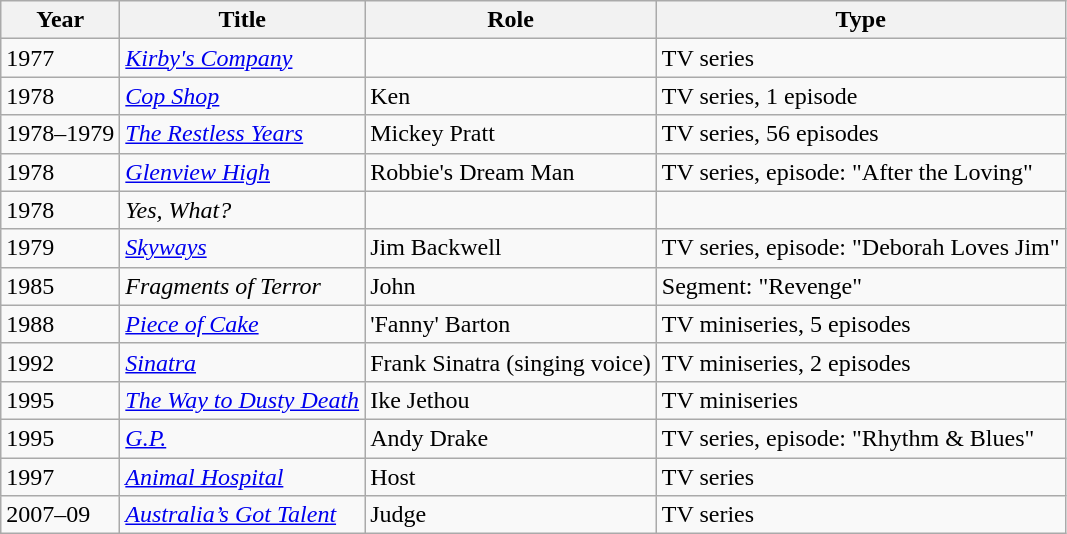<table class="wikitable sortable">
<tr>
<th>Year</th>
<th>Title</th>
<th>Role</th>
<th>Type</th>
</tr>
<tr>
<td>1977</td>
<td><em><a href='#'>Kirby's Company</a></em></td>
<td></td>
<td>TV series</td>
</tr>
<tr>
<td>1978</td>
<td><em><a href='#'>Cop Shop</a></em></td>
<td>Ken</td>
<td>TV series, 1 episode</td>
</tr>
<tr>
<td>1978–1979</td>
<td data-sort-value="Restless Years, The"><em><a href='#'>The Restless Years</a></em></td>
<td>Mickey Pratt</td>
<td>TV series, 56 episodes</td>
</tr>
<tr>
<td>1978</td>
<td><em><a href='#'>Glenview High</a></em></td>
<td>Robbie's Dream Man</td>
<td>TV series, episode: "After the Loving"</td>
</tr>
<tr>
<td>1978</td>
<td><em>Yes, What?</em></td>
<td></td>
<td></td>
</tr>
<tr>
<td>1979</td>
<td><em><a href='#'>Skyways</a></em></td>
<td>Jim Backwell</td>
<td>TV series, episode: "Deborah Loves Jim"</td>
</tr>
<tr>
<td>1985</td>
<td><em>Fragments of Terror</em></td>
<td>John</td>
<td>Segment: "Revenge"</td>
</tr>
<tr>
<td>1988</td>
<td><em><a href='#'>Piece of Cake</a></em></td>
<td>'Fanny' Barton</td>
<td>TV miniseries, 5 episodes</td>
</tr>
<tr>
<td>1992</td>
<td><em><a href='#'>Sinatra</a></em></td>
<td>Frank Sinatra (singing voice)</td>
<td>TV miniseries, 2 episodes</td>
</tr>
<tr>
<td>1995</td>
<td data-sort-value="Way to Dusty Death, The"><em><a href='#'>The Way to Dusty Death</a></em></td>
<td>Ike Jethou</td>
<td>TV miniseries</td>
</tr>
<tr>
<td>1995</td>
<td><em><a href='#'>G.P.</a></em></td>
<td>Andy Drake</td>
<td>TV series, episode: "Rhythm & Blues"</td>
</tr>
<tr>
<td>1997</td>
<td><em><a href='#'>Animal Hospital</a></em></td>
<td>Host</td>
<td>TV series</td>
</tr>
<tr>
<td>2007–09</td>
<td><em><a href='#'>Australia’s Got Talent</a></em></td>
<td>Judge</td>
<td>TV series</td>
</tr>
</table>
